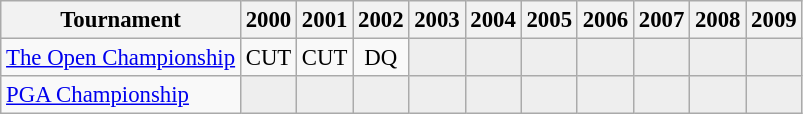<table class="wikitable" style="font-size:95%;text-align:center;">
<tr>
<th>Tournament</th>
<th>2000</th>
<th>2001</th>
<th>2002</th>
<th>2003</th>
<th>2004</th>
<th>2005</th>
<th>2006</th>
<th>2007</th>
<th>2008</th>
<th>2009</th>
</tr>
<tr>
<td align=left><a href='#'>The Open Championship</a></td>
<td>CUT</td>
<td>CUT</td>
<td>DQ</td>
<td style="background:#eeeeee;"></td>
<td style="background:#eeeeee;"></td>
<td style="background:#eeeeee;"></td>
<td style="background:#eeeeee;"></td>
<td style="background:#eeeeee;"></td>
<td style="background:#eeeeee;"></td>
<td style="background:#eeeeee;"></td>
</tr>
<tr>
<td align=left><a href='#'>PGA Championship</a></td>
<td style="background:#eeeeee;"></td>
<td style="background:#eeeeee;"></td>
<td style="background:#eeeeee;"></td>
<td style="background:#eeeeee;"></td>
<td style="background:#eeeeee;"></td>
<td style="background:#eeeeee;"></td>
<td style="background:#eeeeee;"></td>
<td style="background:#eeeeee;"></td>
<td style="background:#eeeeee;"></td>
<td style="background:#eeeeee;"></td>
</tr>
</table>
